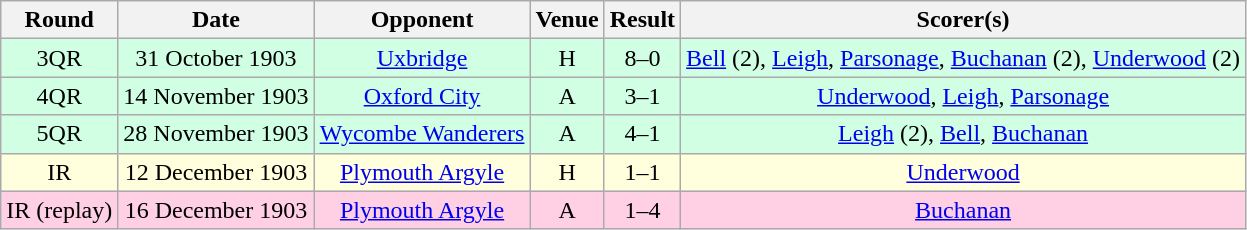<table class="wikitable sortable" style="text-align:center;">
<tr>
<th>Round</th>
<th>Date</th>
<th>Opponent</th>
<th>Venue</th>
<th>Result</th>
<th>Scorer(s)</th>
</tr>
<tr style="background:#d0ffe3;">
<td>3QR</td>
<td>31 October 1903</td>
<td><a href='#'>Uxbridge</a></td>
<td>H</td>
<td>8–0</td>
<td><a href='#'>Bell</a> (2), <a href='#'>Leigh</a>, <a href='#'>Parsonage</a>, <a href='#'>Buchanan</a> (2), <a href='#'>Underwood</a> (2)</td>
</tr>
<tr style="background:#d0ffe3;">
<td>4QR</td>
<td>14 November 1903</td>
<td><a href='#'>Oxford City</a></td>
<td>A</td>
<td>3–1</td>
<td><a href='#'>Underwood</a>, <a href='#'>Leigh</a>, <a href='#'>Parsonage</a></td>
</tr>
<tr style="background:#d0ffe3;">
<td>5QR</td>
<td>28 November 1903</td>
<td><a href='#'>Wycombe Wanderers</a></td>
<td>A</td>
<td>4–1</td>
<td><a href='#'>Leigh</a> (2), <a href='#'>Bell</a>, <a href='#'>Buchanan</a></td>
</tr>
<tr style="background:#ffd;">
<td>IR</td>
<td>12 December 1903</td>
<td><a href='#'>Plymouth Argyle</a></td>
<td>H</td>
<td>1–1</td>
<td><a href='#'>Underwood</a></td>
</tr>
<tr style="background:#ffd0e3;">
<td>IR (replay)</td>
<td>16 December 1903</td>
<td><a href='#'>Plymouth Argyle</a></td>
<td>A</td>
<td>1–4</td>
<td><a href='#'>Buchanan</a></td>
</tr>
</table>
